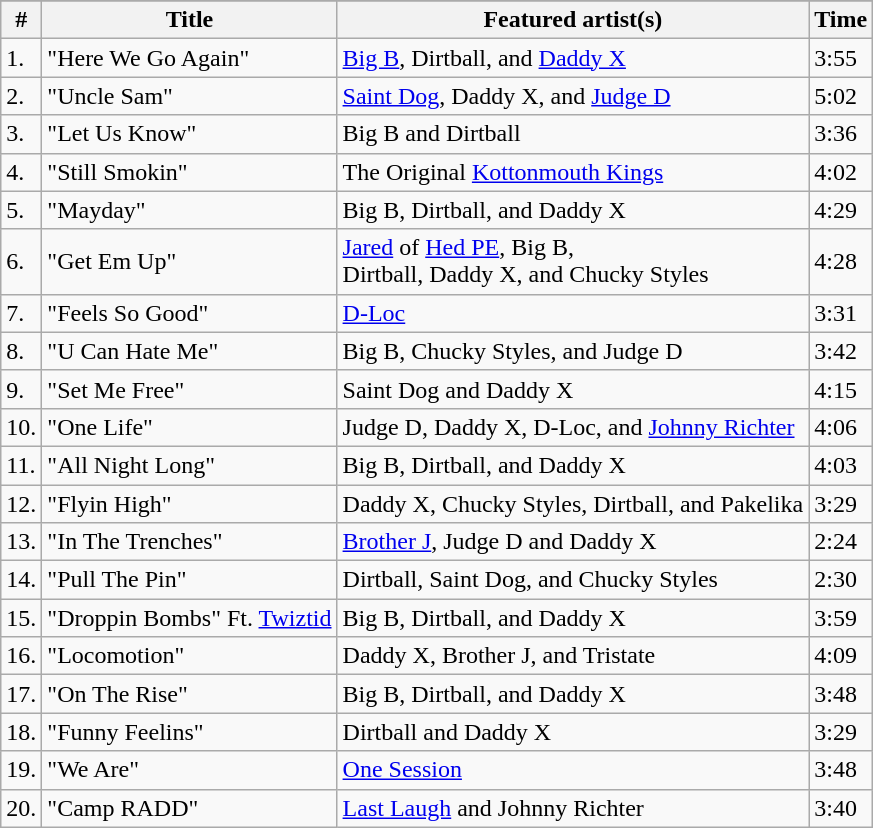<table class="wikitable">
<tr>
</tr>
<tr>
<th align="center">#</th>
<th align="center">Title</th>
<th align="center">Featured artist(s)</th>
<th align="center">Time</th>
</tr>
<tr>
<td>1.</td>
<td>"Here We Go Again"</td>
<td><a href='#'>Big B</a>, Dirtball, and <a href='#'>Daddy X</a></td>
<td>3:55</td>
</tr>
<tr>
<td>2.</td>
<td>"Uncle Sam"</td>
<td><a href='#'>Saint Dog</a>, Daddy X, and <a href='#'>Judge D</a></td>
<td>5:02</td>
</tr>
<tr>
<td>3.</td>
<td>"Let Us Know"</td>
<td>Big B and Dirtball</td>
<td>3:36</td>
</tr>
<tr>
<td>4.</td>
<td>"Still Smokin"</td>
<td>The Original <a href='#'>Kottonmouth Kings</a></td>
<td>4:02</td>
</tr>
<tr>
<td>5.</td>
<td>"Mayday"</td>
<td>Big B, Dirtball, and Daddy X</td>
<td>4:29</td>
</tr>
<tr>
<td>6.</td>
<td>"Get Em Up"</td>
<td><a href='#'>Jared</a> of <a href='#'>Hed PE</a>, Big B, <br>Dirtball, Daddy X, and  Chucky Styles</td>
<td>4:28</td>
</tr>
<tr>
<td>7.</td>
<td>"Feels So Good"</td>
<td><a href='#'>D-Loc</a></td>
<td>3:31</td>
</tr>
<tr>
<td>8.</td>
<td>"U Can Hate Me"</td>
<td>Big B, Chucky Styles, and Judge D</td>
<td>3:42</td>
</tr>
<tr>
<td>9.</td>
<td>"Set Me Free"</td>
<td>Saint Dog and Daddy X</td>
<td>4:15</td>
</tr>
<tr>
<td>10.</td>
<td>"One Life"</td>
<td>Judge D, Daddy X, D-Loc, and <a href='#'>Johnny Richter</a></td>
<td>4:06</td>
</tr>
<tr>
<td>11.</td>
<td>"All Night Long"</td>
<td>Big B, Dirtball, and Daddy X</td>
<td>4:03</td>
</tr>
<tr>
<td>12.</td>
<td>"Flyin High"</td>
<td>Daddy X, Chucky Styles, Dirtball, and Pakelika</td>
<td>3:29</td>
</tr>
<tr>
<td>13.</td>
<td>"In The Trenches"</td>
<td><a href='#'>Brother J</a>,  Judge D and Daddy X</td>
<td>2:24</td>
</tr>
<tr>
<td>14.</td>
<td>"Pull The Pin"</td>
<td>Dirtball, Saint Dog, and Chucky Styles</td>
<td>2:30</td>
</tr>
<tr>
<td>15.</td>
<td>"Droppin Bombs" Ft. <a href='#'>Twiztid</a></td>
<td>Big B, Dirtball, and Daddy X</td>
<td>3:59</td>
</tr>
<tr>
<td>16.</td>
<td>"Locomotion"</td>
<td>Daddy X, Brother J, and Tristate</td>
<td>4:09</td>
</tr>
<tr>
<td>17.</td>
<td>"On The Rise"</td>
<td>Big B, Dirtball, and Daddy X</td>
<td>3:48</td>
</tr>
<tr>
<td>18.</td>
<td>"Funny Feelins"</td>
<td>Dirtball and Daddy X</td>
<td>3:29</td>
</tr>
<tr>
<td>19.</td>
<td>"We Are"</td>
<td><a href='#'>One Session</a></td>
<td>3:48</td>
</tr>
<tr>
<td>20.</td>
<td>"Camp RADD"</td>
<td><a href='#'>Last Laugh</a> and Johnny Richter</td>
<td>3:40</td>
</tr>
</table>
